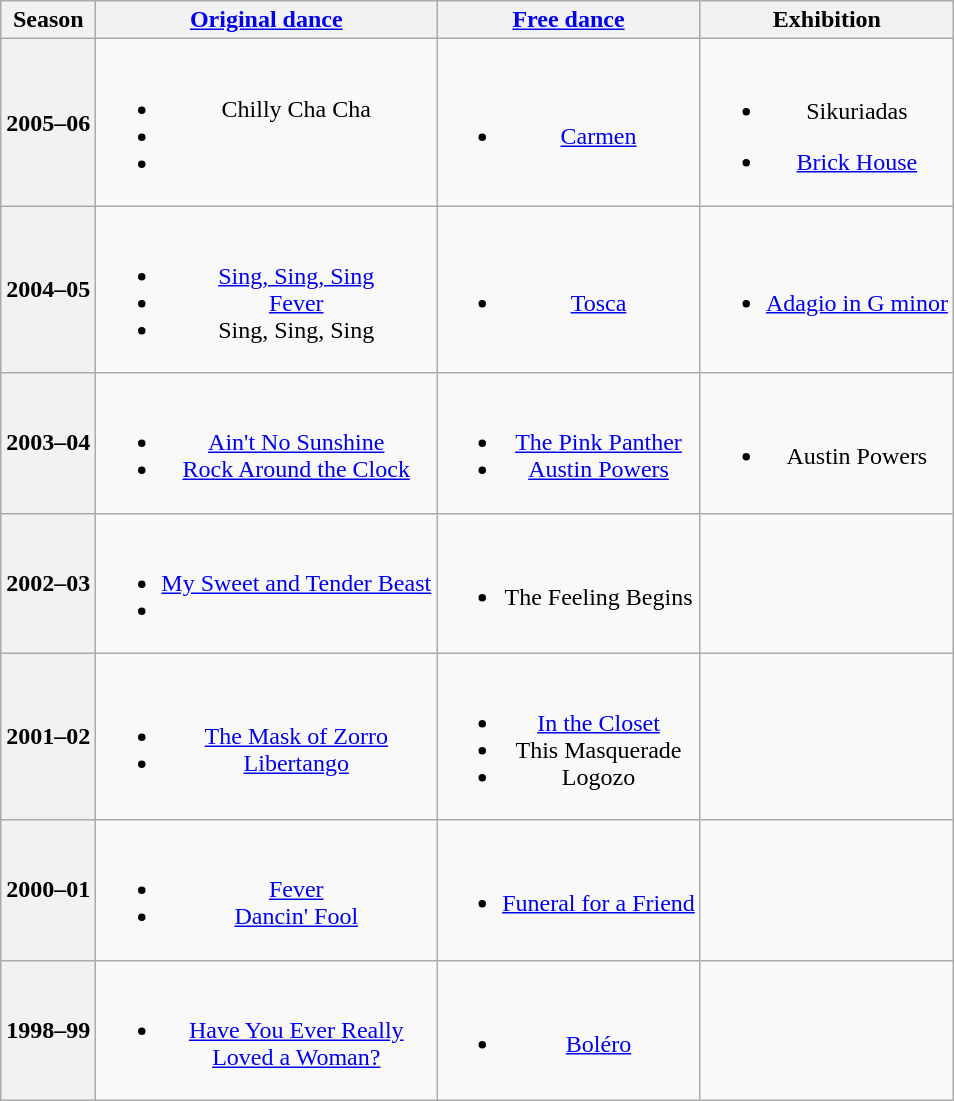<table class="wikitable" style="text-align:center">
<tr>
<th>Season</th>
<th><a href='#'>Original dance</a></th>
<th><a href='#'>Free dance</a></th>
<th>Exhibition</th>
</tr>
<tr>
<th>2005–06 <br> </th>
<td><br><ul><li>Chilly Cha Cha</li><li></li><li></li></ul></td>
<td><br><ul><li><a href='#'>Carmen</a> <br></li></ul></td>
<td><br><ul><li>Sikuriadas <br></li></ul><ul><li><a href='#'>Brick House</a></li></ul></td>
</tr>
<tr>
<th>2004–05 <br> </th>
<td><br><ul><li> <a href='#'>Sing, Sing, Sing</a></li><li> <a href='#'>Fever</a></li><li> Sing, Sing, Sing</li></ul></td>
<td><br><ul><li><a href='#'>Tosca</a> <br></li></ul></td>
<td><br><ul><li><a href='#'>Adagio in G minor</a> <br></li></ul></td>
</tr>
<tr>
<th>2003–04 <br> </th>
<td><br><ul><li> <a href='#'>Ain't No Sunshine</a> <br></li><li> <a href='#'>Rock Around the Clock</a> <br></li></ul></td>
<td><br><ul><li><a href='#'>The Pink Panther</a> <br></li><li><a href='#'>Austin Powers</a></li></ul></td>
<td><br><ul><li>Austin Powers</li></ul></td>
</tr>
<tr>
<th>2002–03 <br> </th>
<td><br><ul><li> <a href='#'>My Sweet and Tender Beast</a> <br></li><li></li></ul></td>
<td><br><ul><li>The Feeling Begins <br></li></ul></td>
<td></td>
</tr>
<tr>
<th>2001–02 <br> </th>
<td><br><ul><li> <a href='#'>The Mask of Zorro</a> <br></li><li> <a href='#'>Libertango</a> <br></li></ul></td>
<td><br><ul><li><a href='#'>In the Closet</a> <br></li><li>This Masquerade <br></li><li>Logozo <br></li></ul></td>
<td></td>
</tr>
<tr>
<th>2000–01 <br> </th>
<td><br><ul><li> <a href='#'>Fever</a> <br></li><li> <a href='#'>Dancin' Fool</a></li></ul></td>
<td><br><ul><li><a href='#'>Funeral for a Friend</a> <br></li></ul></td>
<td></td>
</tr>
<tr>
<th>1998–99 <br> </th>
<td><br><ul><li><a href='#'>Have You Ever Really <br>Loved a Woman?</a> <br></li></ul></td>
<td><br><ul><li><a href='#'>Boléro</a> <br></li></ul></td>
<td></td>
</tr>
</table>
